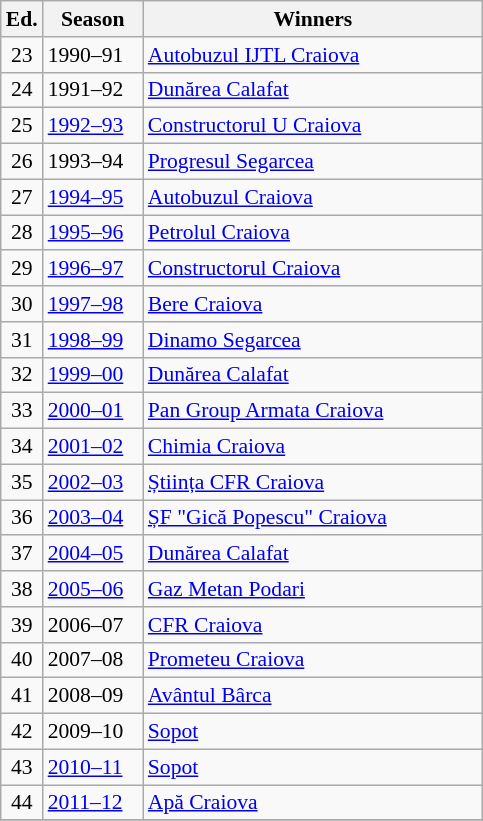<table class="wikitable" style="font-size:90%">
<tr>
<th><abbr>Ed.</abbr></th>
<th width="60">Season</th>
<th width="220">Winners</th>
</tr>
<tr>
<td align=center>23</td>
<td>1990–91</td>
<td><a href='#'>Autobuzul IJTL Craiova</a></td>
</tr>
<tr>
<td align=center>24</td>
<td>1991–92</td>
<td><a href='#'>Dunărea Calafat</a></td>
</tr>
<tr>
<td align=center>25</td>
<td><a href='#'>1992–93</a></td>
<td><a href='#'>Constructorul U Craiova</a></td>
</tr>
<tr>
<td align=center>26</td>
<td>1993–94</td>
<td><a href='#'>Progresul Segarcea</a></td>
</tr>
<tr>
<td align=center>27</td>
<td><a href='#'>1994–95</a></td>
<td><a href='#'>Autobuzul Craiova</a></td>
</tr>
<tr>
<td align=center>28</td>
<td><a href='#'>1995–96</a></td>
<td><a href='#'>Petrolul Craiova</a></td>
</tr>
<tr>
<td align=center>29</td>
<td><a href='#'>1996–97</a></td>
<td><a href='#'>Constructorul Craiova</a></td>
</tr>
<tr>
<td align=center>30</td>
<td><a href='#'>1997–98</a></td>
<td><a href='#'>Bere Craiova</a></td>
</tr>
<tr>
<td align=center>31</td>
<td><a href='#'>1998–99</a></td>
<td><a href='#'>Dinamo Segarcea</a></td>
</tr>
<tr>
<td align=center>32</td>
<td><a href='#'>1999–00</a></td>
<td><a href='#'>Dunărea Calafat</a></td>
</tr>
<tr>
<td align=center>33</td>
<td><a href='#'>2000–01</a></td>
<td><a href='#'>Pan Group Armata Craiova</a></td>
</tr>
<tr>
<td align=center>34</td>
<td><a href='#'>2001–02</a></td>
<td><a href='#'>Chimia Craiova</a></td>
</tr>
<tr>
<td align=center>35</td>
<td><a href='#'>2002–03</a></td>
<td><a href='#'>Știința CFR Craiova</a></td>
</tr>
<tr>
<td align=center>36</td>
<td><a href='#'>2003–04</a></td>
<td><a href='#'>ȘF "Gică Popescu" Craiova</a></td>
</tr>
<tr>
<td align=center>37</td>
<td><a href='#'>2004–05</a></td>
<td><a href='#'>Dunărea Calafat</a></td>
</tr>
<tr>
<td align=center>38</td>
<td><a href='#'>2005–06</a></td>
<td><a href='#'>Gaz Metan Podari</a></td>
</tr>
<tr>
<td align=center>39</td>
<td>2006–07</td>
<td><a href='#'>CFR Craiova</a></td>
</tr>
<tr>
<td align=center>40</td>
<td>2007–08</td>
<td><a href='#'>Prometeu Craiova</a></td>
</tr>
<tr>
<td align=center>41</td>
<td>2008–09</td>
<td><a href='#'>Avântul Bârca</a></td>
</tr>
<tr>
<td align=center>42</td>
<td>2009–10</td>
<td><a href='#'>Sopot</a></td>
</tr>
<tr>
<td align=center>43</td>
<td><a href='#'>2010–11</a></td>
<td><a href='#'>Sopot</a></td>
</tr>
<tr>
<td align=center>44</td>
<td><a href='#'>2011–12</a></td>
<td><a href='#'>Apă Craiova</a></td>
</tr>
<tr>
</tr>
</table>
